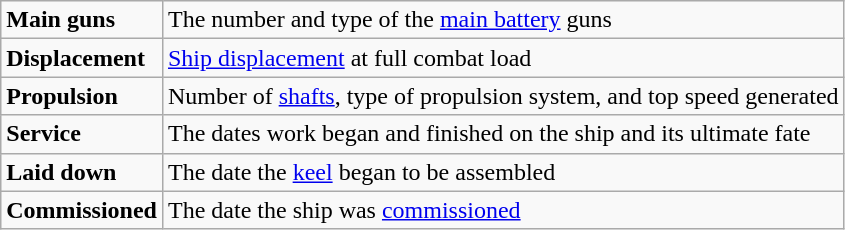<table class="wikitable">
<tr>
<td><strong>Main guns</strong></td>
<td>The number and type of the <a href='#'>main battery</a> guns</td>
</tr>
<tr>
<td><strong>Displacement</strong></td>
<td><a href='#'>Ship displacement</a> at full combat load</td>
</tr>
<tr>
<td><strong>Propulsion</strong></td>
<td>Number of <a href='#'>shafts</a>, type of propulsion system, and top speed generated</td>
</tr>
<tr>
<td><strong>Service</strong></td>
<td>The dates work began and finished on the ship and its ultimate fate</td>
</tr>
<tr>
<td><strong>Laid down</strong></td>
<td>The date the <a href='#'>keel</a> began to be assembled</td>
</tr>
<tr>
<td><strong>Commissioned</strong></td>
<td>The date the ship was <a href='#'>commissioned</a></td>
</tr>
</table>
